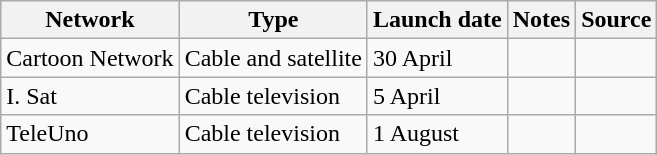<table class="wikitable sortable">
<tr>
<th>Network</th>
<th>Type</th>
<th>Launch date</th>
<th>Notes</th>
<th>Source</th>
</tr>
<tr>
<td>Cartoon Network</td>
<td>Cable and satellite</td>
<td>30 April</td>
<td></td>
<td></td>
</tr>
<tr>
<td>I. Sat</td>
<td>Cable television</td>
<td>5 April</td>
<td></td>
<td></td>
</tr>
<tr>
<td>TeleUno</td>
<td>Cable television</td>
<td>1 August</td>
<td></td>
<td></td>
</tr>
</table>
